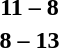<table style="text-align:center">
<tr>
<th width=200></th>
<th width=100></th>
<th width=200></th>
</tr>
<tr>
<td align=right></td>
<td><strong>11 – 8</strong></td>
<td align=left></td>
</tr>
<tr>
<td align=right></td>
<td><strong>8 – 13</strong></td>
<td align=left></td>
</tr>
</table>
